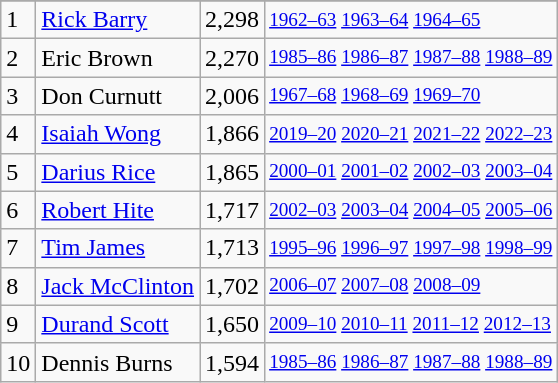<table class="wikitable">
<tr>
</tr>
<tr>
<td>1</td>
<td><a href='#'>Rick Barry</a></td>
<td>2,298</td>
<td style="font-size:80%;"><a href='#'>1962–63</a> <a href='#'>1963–64</a> <a href='#'>1964–65</a></td>
</tr>
<tr>
<td>2</td>
<td>Eric Brown</td>
<td>2,270</td>
<td style="font-size:80%;"><a href='#'>1985–86</a> <a href='#'>1986–87</a> <a href='#'>1987–88</a> <a href='#'>1988–89</a></td>
</tr>
<tr>
<td>3</td>
<td>Don Curnutt</td>
<td>2,006</td>
<td style="font-size:80%;"><a href='#'>1967–68</a> <a href='#'>1968–69</a> <a href='#'>1969–70</a></td>
</tr>
<tr>
<td>4</td>
<td><a href='#'>Isaiah Wong</a></td>
<td>1,866</td>
<td style="font-size:80%;"><a href='#'>2019–20</a> <a href='#'>2020–21</a> <a href='#'>2021–22</a> <a href='#'>2022–23</a></td>
</tr>
<tr>
<td>5</td>
<td><a href='#'>Darius Rice</a></td>
<td>1,865</td>
<td style="font-size:80%;"><a href='#'>2000–01</a> <a href='#'>2001–02</a> <a href='#'>2002–03</a> <a href='#'>2003–04</a></td>
</tr>
<tr>
<td>6</td>
<td><a href='#'>Robert Hite</a></td>
<td>1,717</td>
<td style="font-size:80%;"><a href='#'>2002–03</a> <a href='#'>2003–04</a> <a href='#'>2004–05</a> <a href='#'>2005–06</a></td>
</tr>
<tr>
<td>7</td>
<td><a href='#'>Tim James</a></td>
<td>1,713</td>
<td style="font-size:80%;"><a href='#'>1995–96</a> <a href='#'>1996–97</a> <a href='#'>1997–98</a> <a href='#'>1998–99</a></td>
</tr>
<tr>
<td>8</td>
<td><a href='#'>Jack McClinton</a></td>
<td>1,702</td>
<td style="font-size:80%;"><a href='#'>2006–07</a> <a href='#'>2007–08</a> <a href='#'>2008–09</a></td>
</tr>
<tr>
<td>9</td>
<td><a href='#'>Durand Scott</a></td>
<td>1,650</td>
<td style="font-size:80%;"><a href='#'>2009–10</a> <a href='#'>2010–11</a> <a href='#'>2011–12</a> <a href='#'>2012–13</a></td>
</tr>
<tr>
<td>10</td>
<td>Dennis Burns</td>
<td>1,594</td>
<td style="font-size:80%;"><a href='#'>1985–86</a> <a href='#'>1986–87</a> <a href='#'>1987–88</a> <a href='#'>1988–89</a></td>
</tr>
</table>
